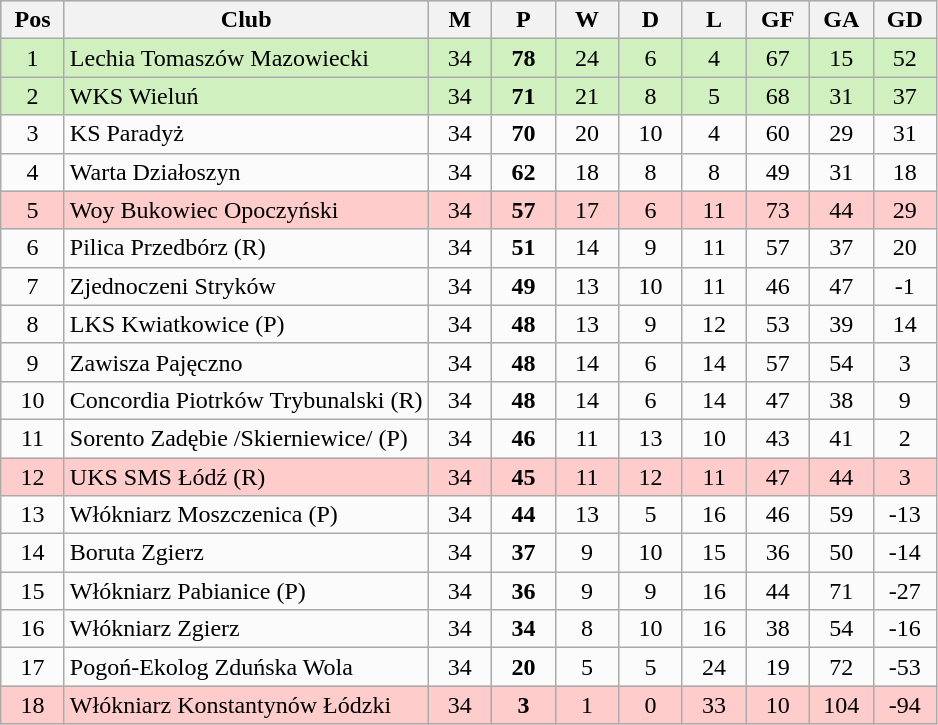<table class="wikitable" style="text-align:center;">
<tr ---- BGCOLOR="#DCDCDC">
<th width=35px>Pos</th>
<th>Club</th>
<th width=35px>M</th>
<th width=35px>P</th>
<th width=35px>W</th>
<th width=35px>D</th>
<th width=35px>L</th>
<th width=35px>GF</th>
<th width=35px>GA</th>
<th width=35px>GD</th>
</tr>
<tr bgcolor=#D0F0C0>
<td>1</td>
<td align=left>Lechia Tomaszów Mazowiecki</td>
<td>34</td>
<td><strong>78</strong></td>
<td>24</td>
<td>6</td>
<td>4</td>
<td>67</td>
<td>15</td>
<td>52</td>
</tr>
<tr bgcolor=#D0F0C0>
<td>2</td>
<td align=left>WKS Wieluń</td>
<td>34</td>
<td><strong>71</strong></td>
<td>21</td>
<td>8</td>
<td>5</td>
<td>68</td>
<td>31</td>
<td>37</td>
</tr>
<tr bgcolor=#FBFBFB>
<td>3</td>
<td align=left>KS Paradyż</td>
<td>34</td>
<td><strong>70</strong></td>
<td>20</td>
<td>10</td>
<td>4</td>
<td>60</td>
<td>29</td>
<td>31</td>
</tr>
<tr bgcolor=#FBFBFB>
<td>4</td>
<td align=left>Warta Działoszyn</td>
<td>34</td>
<td><strong>62</strong></td>
<td>18</td>
<td>8</td>
<td>8</td>
<td>49</td>
<td>31</td>
<td>18</td>
</tr>
<tr bgcolor=#FFCCCC>
<td>5</td>
<td align=left>Woy Bukowiec Opoczyński</td>
<td>34</td>
<td><strong>57</strong></td>
<td>17</td>
<td>6</td>
<td>11</td>
<td>73</td>
<td>44</td>
<td>29</td>
</tr>
<tr bgcolor=#FBFBFB>
<td>6</td>
<td align=left>Pilica Przedbórz <span>(R)</span><noinclude></td>
<td>34</td>
<td><strong>51</strong></td>
<td>14</td>
<td>9</td>
<td>11</td>
<td>57</td>
<td>37</td>
<td>20</td>
</tr>
<tr bgcolor=#FBFBFB>
<td>7</td>
<td align=left>Zjednoczeni Stryków</td>
<td>34</td>
<td><strong>49</strong></td>
<td>13</td>
<td>10</td>
<td>11</td>
<td>46</td>
<td>47</td>
<td>-1</td>
</tr>
<tr bgcolor=#FBFBFB>
<td>8</td>
<td align=left>LKS Kwiatkowice <span>(P)</span><noinclude></td>
<td>34</td>
<td><strong>48</strong></td>
<td>13</td>
<td>9</td>
<td>12</td>
<td>53</td>
<td>39</td>
<td>14</td>
</tr>
<tr bgcolor=#FBFBFB>
<td>9</td>
<td align=left>Zawisza Pajęczno</td>
<td>34</td>
<td><strong>48</strong></td>
<td>14</td>
<td>6</td>
<td>14</td>
<td>57</td>
<td>54</td>
<td>3</td>
</tr>
<tr bgcolor=#FBFBFB>
<td>10</td>
<td align=left>Concordia Piotrków Trybunalski <span>(R)</span><noinclude></td>
<td>34</td>
<td><strong>48</strong></td>
<td>14</td>
<td>6</td>
<td>14</td>
<td>47</td>
<td>38</td>
<td>9</td>
</tr>
<tr bgcolor=#FBFBFB>
<td>11</td>
<td align=left>Sorento Zadębie /Skierniewice/ <span>(P)</span><noinclude></td>
<td>34</td>
<td><strong>46</strong></td>
<td>11</td>
<td>13</td>
<td>10</td>
<td>43</td>
<td>41</td>
<td>2</td>
</tr>
<tr bgcolor=#FFCCCC>
<td>12</td>
<td align=left>UKS SMS Łódź <span>(R)</span><noinclude></td>
<td>34</td>
<td><strong>45</strong></td>
<td>11</td>
<td>12</td>
<td>11</td>
<td>47</td>
<td>44</td>
<td>3</td>
</tr>
<tr bgcolor=#FBFBFB>
<td>13</td>
<td align=left>Włókniarz Moszczenica <span>(P)</span><noinclude></td>
<td>34</td>
<td><strong>44</strong></td>
<td>13</td>
<td>5</td>
<td>16</td>
<td>46</td>
<td>59</td>
<td>-13</td>
</tr>
<tr bgcolor=#FBFBFB>
<td>14</td>
<td align=left>Boruta Zgierz</td>
<td>34</td>
<td><strong>37</strong></td>
<td>9</td>
<td>10</td>
<td>15</td>
<td>36</td>
<td>50</td>
<td>-14</td>
</tr>
<tr bgcolor=#FBFBFB>
<td>15</td>
<td align=left>Włókniarz Pabianice <span>(P)</span><noinclude></td>
<td>34</td>
<td><strong>36</strong></td>
<td>9</td>
<td>9</td>
<td>16</td>
<td>44</td>
<td>71</td>
<td>-27</td>
</tr>
<tr bgcolor=#FBFBFB>
<td>16</td>
<td align=left>Włókniarz Zgierz</td>
<td>34</td>
<td><strong>34</strong></td>
<td>8</td>
<td>10</td>
<td>16</td>
<td>38</td>
<td>54</td>
<td>-16</td>
</tr>
<tr bgcolor=#FBFBFB>
<td>17</td>
<td align=left>Pogoń-Ekolog Zduńska Wola</td>
<td>34</td>
<td><strong>20</strong></td>
<td>5</td>
<td>5</td>
<td>24</td>
<td>19</td>
<td>72</td>
<td>-53</td>
</tr>
<tr bgcolor=#FFCCCC>
<td>18</td>
<td align=left>Włókniarz Konstantynów Łódzki</td>
<td>34</td>
<td><strong>3</strong></td>
<td>1</td>
<td>0</td>
<td>33</td>
<td>10</td>
<td>104</td>
<td>-94</td>
</tr>
</table>
